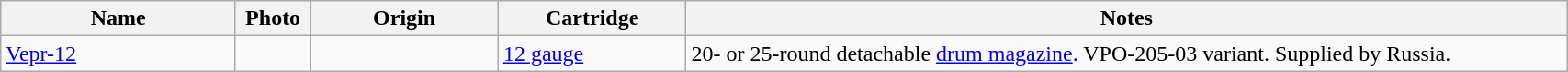<table class="wikitable" style="width:90%;">
<tr>
<th style="width:15%;">Name</th>
<th>Photo</th>
<th style="width:12%;">Origin</th>
<th style="width:12%;">Cartridge</th>
<th>Notes</th>
</tr>
<tr>
<td><a href='#'>Vepr-12</a></td>
<td></td>
<td></td>
<td><a href='#'>12 gauge</a></td>
<td>20- or 25-round detachable <a href='#'>drum magazine</a>. VPO-205-03 variant. Supplied by Russia.</td>
</tr>
</table>
